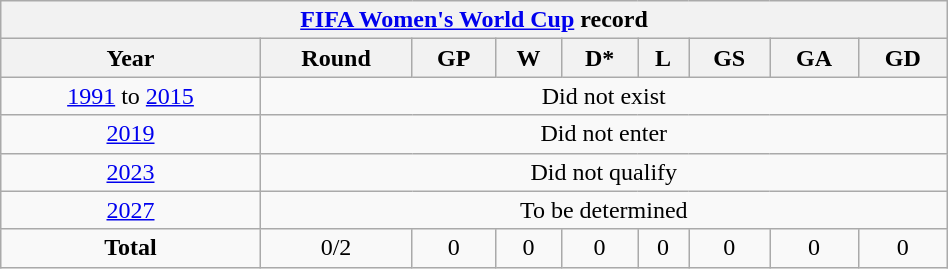<table class="wikitable" style="text-align: center; width:50%;">
<tr>
<th colspan=10><a href='#'>FIFA Women's World Cup</a> record</th>
</tr>
<tr>
<th>Year</th>
<th>Round</th>
<th>GP</th>
<th>W</th>
<th>D*</th>
<th>L</th>
<th>GS</th>
<th>GA</th>
<th>GD</th>
</tr>
<tr>
<td> <a href='#'>1991</a> to  <a href='#'>2015</a></td>
<td colspan=8>Did not exist</td>
</tr>
<tr>
<td> <a href='#'>2019</a></td>
<td colspan=8>Did not enter</td>
</tr>
<tr>
<td> <a href='#'>2023</a></td>
<td colspan=8>Did not qualify</td>
</tr>
<tr>
<td> <a href='#'>2027</a></td>
<td colspan=8>To be determined</td>
</tr>
<tr>
<td><strong>Total</strong></td>
<td>0/2</td>
<td>0</td>
<td>0</td>
<td>0</td>
<td>0</td>
<td>0</td>
<td>0</td>
<td>0</td>
</tr>
</table>
